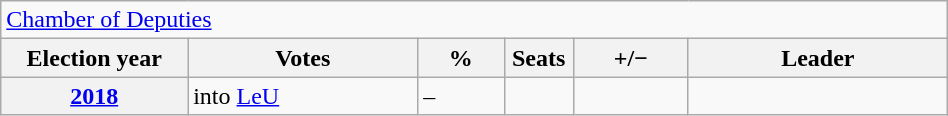<table class=wikitable style="width:50%; border:1px #AAAAFF solid">
<tr>
<td colspan=6><a href='#'>Chamber of Deputies</a></td>
</tr>
<tr>
<th width=13%>Election year</th>
<th width=16%>Votes</th>
<th width=6%>%</th>
<th width=1%>Seats</th>
<th width=8%>+/−</th>
<th width=18%>Leader</th>
</tr>
<tr>
<th><a href='#'>2018</a></th>
<td>into <a href='#'>LeU</a></td>
<td>–</td>
<td></td>
<td></td>
<td></td>
</tr>
</table>
